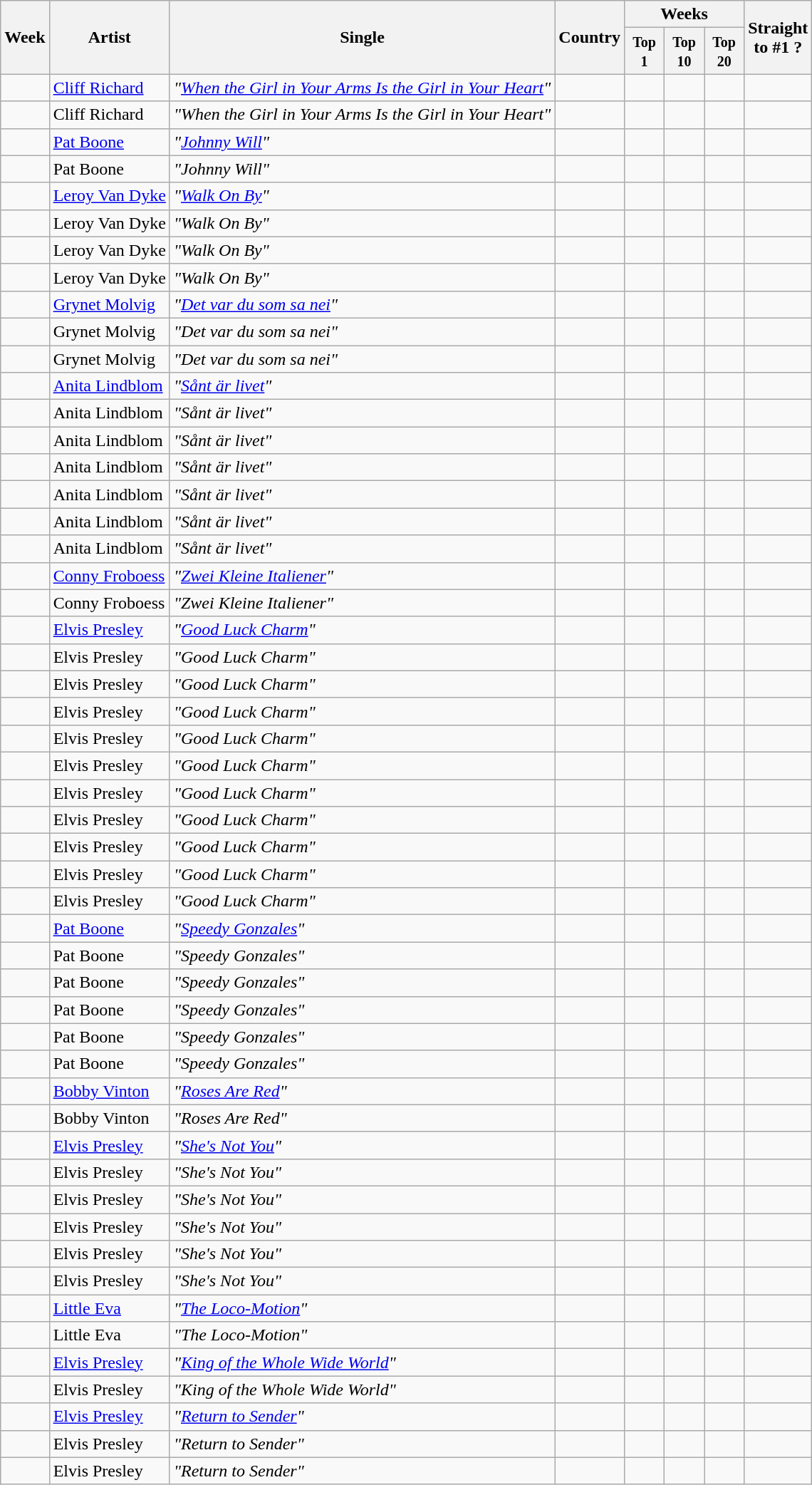<table class="wikitable">
<tr>
<th rowspan="2">Week</th>
<th rowspan="2">Artist</th>
<th rowspan="2">Single</th>
<th rowspan="2">Country</th>
<th colspan="3">Weeks</th>
<th rowspan="2">Straight <br>to #1 ?</th>
</tr>
<tr>
<th width="30"><small>Top 1</small></th>
<th width="30"><small>Top 10</small></th>
<th width="30"><small>Top 20</small></th>
</tr>
<tr>
<td></td>
<td><a href='#'>Cliff Richard</a></td>
<td><em>"<a href='#'>When the Girl in Your Arms Is the Girl in Your Heart</a>"</em></td>
<td></td>
<td></td>
<td></td>
<td></td>
<td></td>
</tr>
<tr>
<td></td>
<td>Cliff Richard</td>
<td><em>"When the Girl in Your Arms Is the Girl in Your Heart"</em></td>
<td></td>
<td></td>
<td></td>
<td></td>
<td></td>
</tr>
<tr>
<td></td>
<td><a href='#'>Pat Boone</a></td>
<td><em>"<a href='#'>Johnny Will</a>"</em></td>
<td></td>
<td></td>
<td></td>
<td></td>
<td></td>
</tr>
<tr>
<td></td>
<td>Pat Boone</td>
<td><em>"Johnny Will"</em></td>
<td></td>
<td></td>
<td></td>
<td></td>
<td></td>
</tr>
<tr>
<td></td>
<td><a href='#'>Leroy Van Dyke</a></td>
<td><em>"<a href='#'>Walk On By</a>"</em></td>
<td></td>
<td></td>
<td></td>
<td></td>
<td></td>
</tr>
<tr>
<td></td>
<td>Leroy Van Dyke</td>
<td><em>"Walk On By"</em></td>
<td></td>
<td></td>
<td></td>
<td></td>
<td></td>
</tr>
<tr>
<td></td>
<td>Leroy Van Dyke</td>
<td><em>"Walk On By"</em></td>
<td></td>
<td></td>
<td></td>
<td></td>
<td></td>
</tr>
<tr>
<td></td>
<td>Leroy Van Dyke</td>
<td><em>"Walk On By"</em></td>
<td></td>
<td></td>
<td></td>
<td></td>
<td></td>
</tr>
<tr>
<td></td>
<td><a href='#'>Grynet Molvig</a></td>
<td><em>"<a href='#'>Det var du som sa nei</a>"</em></td>
<td></td>
<td></td>
<td></td>
<td></td>
<td></td>
</tr>
<tr>
<td></td>
<td>Grynet Molvig</td>
<td><em>"Det var du som sa nei"</em></td>
<td></td>
<td></td>
<td></td>
<td></td>
<td></td>
</tr>
<tr>
<td></td>
<td>Grynet Molvig</td>
<td><em>"Det var du som sa nei"</em></td>
<td></td>
<td></td>
<td></td>
<td></td>
<td></td>
</tr>
<tr>
<td></td>
<td><a href='#'>Anita Lindblom</a></td>
<td><em>"<a href='#'>Sånt är livet</a>"</em></td>
<td></td>
<td></td>
<td></td>
<td></td>
<td></td>
</tr>
<tr>
<td></td>
<td>Anita Lindblom</td>
<td><em>"Sånt är livet"</em></td>
<td></td>
<td></td>
<td></td>
<td></td>
<td></td>
</tr>
<tr>
<td></td>
<td>Anita Lindblom</td>
<td><em>"Sånt är livet"</em></td>
<td></td>
<td></td>
<td></td>
<td></td>
<td></td>
</tr>
<tr>
<td></td>
<td>Anita Lindblom</td>
<td><em>"Sånt är livet"</em></td>
<td></td>
<td></td>
<td></td>
<td></td>
<td></td>
</tr>
<tr>
<td></td>
<td>Anita Lindblom</td>
<td><em>"Sånt är livet"</em></td>
<td></td>
<td></td>
<td></td>
<td></td>
<td></td>
</tr>
<tr>
<td></td>
<td>Anita Lindblom</td>
<td><em>"Sånt är livet"</em></td>
<td></td>
<td></td>
<td></td>
<td></td>
<td></td>
</tr>
<tr>
<td></td>
<td>Anita Lindblom</td>
<td><em>"Sånt är livet"</em></td>
<td></td>
<td></td>
<td></td>
<td></td>
<td></td>
</tr>
<tr>
<td></td>
<td><a href='#'>Conny Froboess</a></td>
<td><em>"<a href='#'>Zwei Kleine Italiener</a>"</em></td>
<td></td>
<td></td>
<td></td>
<td></td>
<td></td>
</tr>
<tr>
<td></td>
<td>Conny Froboess</td>
<td><em>"Zwei Kleine Italiener"</em></td>
<td></td>
<td></td>
<td></td>
<td></td>
<td></td>
</tr>
<tr>
<td></td>
<td><a href='#'>Elvis Presley</a></td>
<td><em>"<a href='#'>Good Luck Charm</a>"</em></td>
<td></td>
<td></td>
<td></td>
<td></td>
<td></td>
</tr>
<tr>
<td></td>
<td>Elvis Presley</td>
<td><em>"Good Luck Charm"</em></td>
<td></td>
<td></td>
<td></td>
<td></td>
<td></td>
</tr>
<tr>
<td></td>
<td>Elvis Presley</td>
<td><em>"Good Luck Charm"</em></td>
<td></td>
<td></td>
<td></td>
<td></td>
<td></td>
</tr>
<tr>
<td></td>
<td>Elvis Presley</td>
<td><em>"Good Luck Charm"</em></td>
<td></td>
<td></td>
<td></td>
<td></td>
<td></td>
</tr>
<tr>
<td></td>
<td>Elvis Presley</td>
<td><em>"Good Luck Charm"</em></td>
<td></td>
<td></td>
<td></td>
<td></td>
<td></td>
</tr>
<tr>
<td></td>
<td>Elvis Presley</td>
<td><em>"Good Luck Charm"</em></td>
<td></td>
<td></td>
<td></td>
<td></td>
<td></td>
</tr>
<tr>
<td></td>
<td>Elvis Presley</td>
<td><em>"Good Luck Charm"</em></td>
<td></td>
<td></td>
<td></td>
<td></td>
<td></td>
</tr>
<tr>
<td></td>
<td>Elvis Presley</td>
<td><em>"Good Luck Charm"</em></td>
<td></td>
<td></td>
<td></td>
<td></td>
<td></td>
</tr>
<tr>
<td></td>
<td>Elvis Presley</td>
<td><em>"Good Luck Charm"</em></td>
<td></td>
<td></td>
<td></td>
<td></td>
<td></td>
</tr>
<tr>
<td></td>
<td>Elvis Presley</td>
<td><em>"Good Luck Charm"</em></td>
<td></td>
<td></td>
<td></td>
<td></td>
<td></td>
</tr>
<tr>
<td></td>
<td>Elvis Presley</td>
<td><em>"Good Luck Charm"</em></td>
<td></td>
<td></td>
<td></td>
<td></td>
<td></td>
</tr>
<tr>
<td></td>
<td><a href='#'>Pat Boone</a></td>
<td><em>"<a href='#'>Speedy Gonzales</a>"</em></td>
<td></td>
<td></td>
<td></td>
<td></td>
<td></td>
</tr>
<tr>
<td></td>
<td>Pat Boone</td>
<td><em>"Speedy Gonzales"</em></td>
<td></td>
<td></td>
<td></td>
<td></td>
<td></td>
</tr>
<tr>
<td></td>
<td>Pat Boone</td>
<td><em>"Speedy Gonzales"</em></td>
<td></td>
<td></td>
<td></td>
<td></td>
<td></td>
</tr>
<tr>
<td></td>
<td>Pat Boone</td>
<td><em>"Speedy Gonzales"</em></td>
<td></td>
<td></td>
<td></td>
<td></td>
<td></td>
</tr>
<tr>
<td></td>
<td>Pat Boone</td>
<td><em>"Speedy Gonzales"</em></td>
<td></td>
<td></td>
<td></td>
<td></td>
<td></td>
</tr>
<tr>
<td></td>
<td>Pat Boone</td>
<td><em>"Speedy Gonzales"</em></td>
<td></td>
<td></td>
<td></td>
<td></td>
<td></td>
</tr>
<tr>
<td></td>
<td><a href='#'>Bobby Vinton</a></td>
<td><em>"<a href='#'>Roses Are Red</a>"</em></td>
<td></td>
<td></td>
<td></td>
<td></td>
<td></td>
</tr>
<tr>
<td></td>
<td>Bobby Vinton</td>
<td><em>"Roses Are Red"</em></td>
<td></td>
<td></td>
<td></td>
<td></td>
<td></td>
</tr>
<tr>
<td></td>
<td><a href='#'>Elvis Presley</a></td>
<td><em>"<a href='#'>She's Not You</a>"</em></td>
<td></td>
<td></td>
<td></td>
<td></td>
<td></td>
</tr>
<tr>
<td></td>
<td>Elvis Presley</td>
<td><em>"She's Not You"</em></td>
<td></td>
<td></td>
<td></td>
<td></td>
<td></td>
</tr>
<tr>
<td></td>
<td>Elvis Presley</td>
<td><em>"She's Not You"</em></td>
<td></td>
<td></td>
<td></td>
<td></td>
<td></td>
</tr>
<tr>
<td></td>
<td>Elvis Presley</td>
<td><em>"She's Not You"</em></td>
<td></td>
<td></td>
<td></td>
<td></td>
<td></td>
</tr>
<tr>
<td></td>
<td>Elvis Presley</td>
<td><em>"She's Not You"</em></td>
<td></td>
<td></td>
<td></td>
<td></td>
<td></td>
</tr>
<tr>
<td></td>
<td>Elvis Presley</td>
<td><em>"She's Not You"</em></td>
<td></td>
<td></td>
<td></td>
<td></td>
<td></td>
</tr>
<tr>
<td></td>
<td><a href='#'>Little Eva</a></td>
<td><em>"<a href='#'>The Loco-Motion</a>"</em></td>
<td></td>
<td></td>
<td></td>
<td></td>
<td></td>
</tr>
<tr>
<td></td>
<td>Little Eva</td>
<td><em>"The Loco-Motion"</em></td>
<td></td>
<td></td>
<td></td>
<td></td>
<td></td>
</tr>
<tr>
<td></td>
<td><a href='#'>Elvis Presley</a></td>
<td><em>"<a href='#'>King of the Whole Wide World</a>"</em></td>
<td></td>
<td></td>
<td></td>
<td></td>
<td></td>
</tr>
<tr>
<td></td>
<td>Elvis Presley</td>
<td><em>"King of the Whole Wide World"</em></td>
<td></td>
<td></td>
<td></td>
<td></td>
<td></td>
</tr>
<tr>
<td></td>
<td><a href='#'>Elvis Presley</a></td>
<td><em>"<a href='#'>Return to Sender</a>"</em></td>
<td></td>
<td></td>
<td></td>
<td></td>
<td></td>
</tr>
<tr>
<td></td>
<td>Elvis Presley</td>
<td><em>"Return to Sender"</em></td>
<td></td>
<td></td>
<td></td>
<td></td>
<td></td>
</tr>
<tr>
<td></td>
<td>Elvis Presley</td>
<td><em>"Return to Sender"</em></td>
<td></td>
<td></td>
<td></td>
<td></td>
<td></td>
</tr>
</table>
